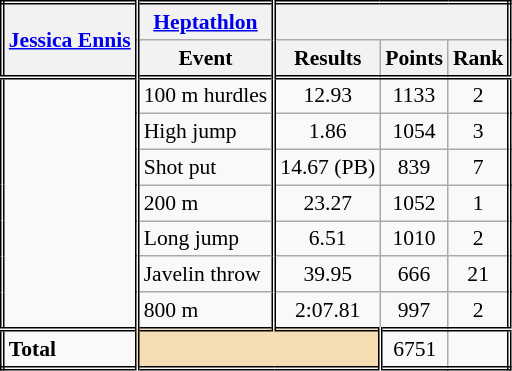<table class=wikitable style="font-size:90%; border: double;">
<tr>
<th style="border-right:double" rowspan="2"><strong><a href='#'>Jessica Ennis</a></strong></th>
<th style="border-right:double"><a href='#'>Heptathlon</a></th>
<th colspan="3"></th>
</tr>
<tr>
<th style="border-right:double">Event</th>
<th>Results</th>
<th>Points</th>
<th>Rank</th>
</tr>
<tr style="border-top: double;">
<td style="border-right:double" rowspan="7"></td>
<td style="border-right:double">100 m hurdles</td>
<td align=center>12.93</td>
<td align=center>1133</td>
<td align=center>2</td>
</tr>
<tr>
<td style="border-right:double">High jump</td>
<td align=center>1.86</td>
<td align=center>1054</td>
<td align=center>3</td>
</tr>
<tr>
<td style="border-right:double">Shot put</td>
<td align=center>14.67 (PB)</td>
<td align=center>839</td>
<td align=center>7</td>
</tr>
<tr>
<td style="border-right:double">200 m</td>
<td align=center>23.27</td>
<td align=center>1052</td>
<td align=center>1</td>
</tr>
<tr>
<td style="border-right:double">Long jump</td>
<td align=center>6.51</td>
<td align=center>1010</td>
<td align=center>2</td>
</tr>
<tr>
<td style="border-right:double">Javelin throw</td>
<td align=center>39.95</td>
<td align=center>666</td>
<td align=center>21</td>
</tr>
<tr>
<td style="border-right:double">800 m</td>
<td align=center>2:07.81</td>
<td align=center>997</td>
<td align=center>2</td>
</tr>
<tr style="border-top: double;">
<td style="border-right:double"><strong>Total</strong></td>
<td colspan="2" style="background:wheat; border-right:double;"></td>
<td align=center>6751</td>
<td align=center></td>
</tr>
</table>
